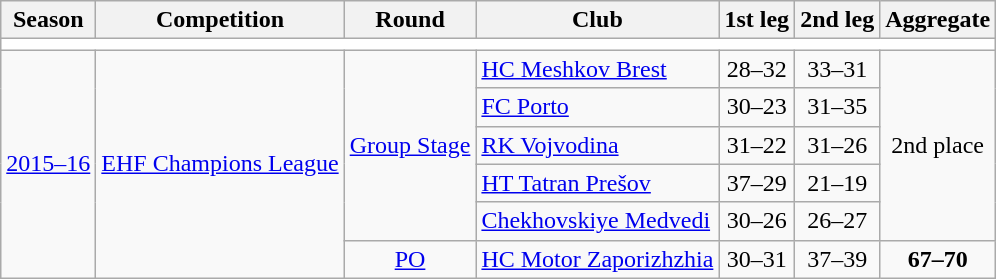<table class="wikitable">
<tr>
<th>Season</th>
<th>Competition</th>
<th>Round</th>
<th>Club</th>
<th>1st leg</th>
<th>2nd leg</th>
<th>Aggregate</th>
</tr>
<tr>
<td colspan="7" bgcolor=white></td>
</tr>
<tr>
<td rowspan="6"><a href='#'>2015–16</a></td>
<td rowspan="6"><a href='#'>EHF Champions League</a></td>
<td rowspan="5" style="text-align:center;"><a href='#'>Group Stage</a></td>
<td> <a href='#'>HC Meshkov Brest</a></td>
<td style="text-align:center;">28–32</td>
<td style="text-align:center;">33–31</td>
<td rowspan="5" style="text-align:center;">2nd place</td>
</tr>
<tr>
<td> <a href='#'>FC Porto</a></td>
<td style="text-align:center;">30–23</td>
<td style="text-align:center;">31–35</td>
</tr>
<tr>
<td> <a href='#'>RK Vojvodina</a></td>
<td style="text-align:center;">31–22</td>
<td style="text-align:center;">31–26</td>
</tr>
<tr>
<td> <a href='#'>HT Tatran Prešov</a></td>
<td style="text-align:center;">37–29</td>
<td style="text-align:center;">21–19</td>
</tr>
<tr>
<td> <a href='#'>Chekhovskiye Medvedi</a></td>
<td style="text-align:center;">30–26</td>
<td style="text-align:center;">26–27</td>
</tr>
<tr>
<td style="text-align:center;"><a href='#'>PO</a></td>
<td> <a href='#'>HC Motor Zaporizhzhia</a></td>
<td style="text-align:center;">30–31</td>
<td style="text-align:center;">37–39</td>
<td style="text-align:center;"><strong>67–70</strong></td>
</tr>
</table>
